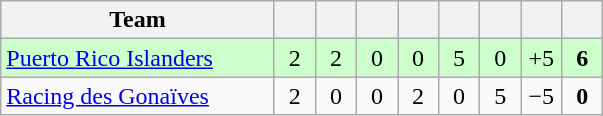<table class="wikitable" style="text-align: center;">
<tr>
<th width="175">Team</th>
<th width="20"></th>
<th width="20"></th>
<th width="20"></th>
<th width="20"></th>
<th width="20"></th>
<th width="20"></th>
<th width="20"></th>
<th width="20"></th>
</tr>
<tr bgcolor="#ccffcc">
<td align=left> <a href='#'>Puerto Rico Islanders</a></td>
<td>2</td>
<td>2</td>
<td>0</td>
<td>0</td>
<td>5</td>
<td>0</td>
<td>+5</td>
<td><strong>6</strong></td>
</tr>
<tr>
<td align=left> <a href='#'>Racing des Gonaïves</a></td>
<td>2</td>
<td>0</td>
<td>0</td>
<td>2</td>
<td>0</td>
<td>5</td>
<td>−5</td>
<td><strong>0</strong></td>
</tr>
</table>
